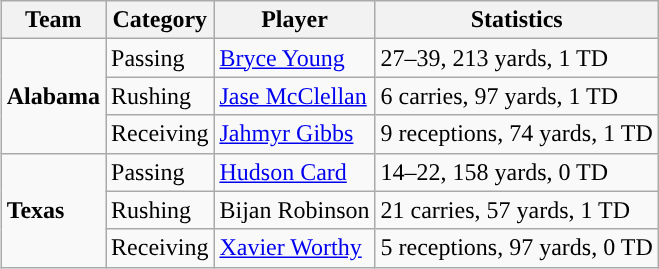<table class="wikitable" style="float: right;">
<tr>
<th>Team</th>
<th>Category</th>
<th>Player</th>
<th>Statistics</th>
</tr>
<tr>
<td rowspan=3><strong>Alabama</strong></td>
<td>Passing</td>
<td><a href='#'>Bryce Young</a></td>
<td>27–39, 213 yards, 1 TD</td>
</tr>
<tr>
<td>Rushing</td>
<td><a href='#'>Jase McClellan</a></td>
<td>6 carries, 97 yards, 1 TD</td>
</tr>
<tr>
<td>Receiving</td>
<td><a href='#'>Jahmyr Gibbs</a></td>
<td>9 receptions, 74 yards, 1 TD</td>
</tr>
<tr>
<td rowspan=3><strong>Texas</strong></td>
<td>Passing</td>
<td><a href='#'>Hudson Card</a></td>
<td>14–22, 158 yards, 0 TD</td>
</tr>
<tr>
<td>Rushing</td>
<td>Bijan Robinson</td>
<td>21 carries, 57 yards, 1 TD</td>
</tr>
<tr>
<td>Receiving</td>
<td><a href='#'>Xavier Worthy</a></td>
<td>5 receptions, 97 yards, 0 TD</td>
</tr>
</table>
